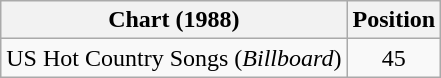<table class="wikitable">
<tr>
<th>Chart (1988)</th>
<th>Position</th>
</tr>
<tr>
<td>US Hot Country Songs (<em>Billboard</em>)</td>
<td align="center">45</td>
</tr>
</table>
